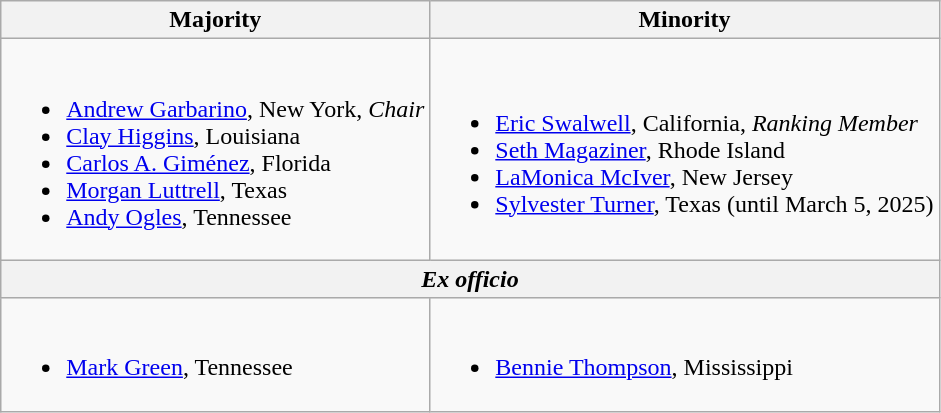<table class=wikitable>
<tr>
<th>Majority</th>
<th>Minority</th>
</tr>
<tr>
<td><br><ul><li><a href='#'>Andrew Garbarino</a>, New York, <em>Chair</em></li><li><a href='#'>Clay Higgins</a>, Louisiana</li><li><a href='#'>Carlos A. Giménez</a>, Florida</li><li><a href='#'>Morgan Luttrell</a>, Texas</li><li><a href='#'>Andy Ogles</a>, Tennessee</li></ul></td>
<td><br><ul><li><a href='#'>Eric Swalwell</a>, California, <em>Ranking Member</em></li><li><a href='#'>Seth Magaziner</a>, Rhode Island</li><li><a href='#'>LaMonica McIver</a>, New Jersey</li><li><a href='#'>Sylvester Turner</a>, Texas (until March 5, 2025)</li></ul></td>
</tr>
<tr>
<th colspan=2><em>Ex officio</em></th>
</tr>
<tr>
<td><br><ul><li><a href='#'>Mark Green</a>, Tennessee</li></ul></td>
<td><br><ul><li><a href='#'>Bennie Thompson</a>, Mississippi</li></ul></td>
</tr>
</table>
